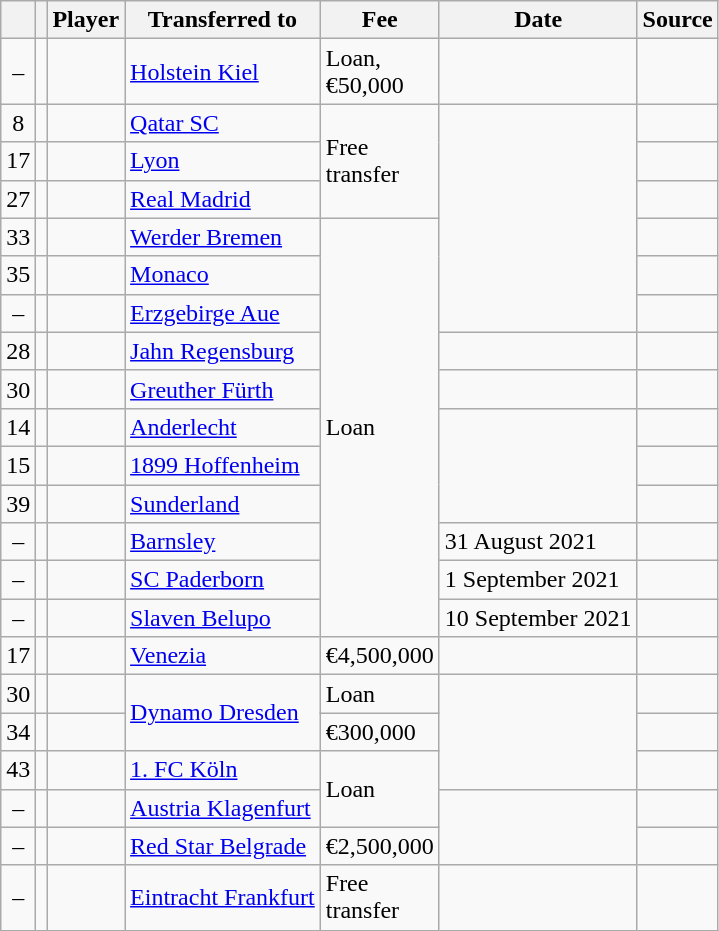<table class="wikitable plainrowheaders sortable">
<tr>
<th></th>
<th></th>
<th scope=col>Player</th>
<th>Transferred to</th>
<th !scope=col; style="width: 65px;">Fee</th>
<th scope=col>Date</th>
<th scope=col>Source</th>
</tr>
<tr>
<td align=center>–</td>
<td align=center></td>
<td></td>
<td> <a href='#'>Holstein Kiel</a></td>
<td>Loan, €50,000</td>
<td></td>
<td></td>
</tr>
<tr>
<td align=center>8</td>
<td align=center></td>
<td></td>
<td> <a href='#'>Qatar SC</a></td>
<td rowspan="3">Free transfer</td>
<td rowspan="6"></td>
<td></td>
</tr>
<tr>
<td align=center>17</td>
<td align=center></td>
<td></td>
<td> <a href='#'>Lyon</a></td>
<td></td>
</tr>
<tr>
<td align=center>27</td>
<td align=center></td>
<td></td>
<td> <a href='#'>Real Madrid</a></td>
<td></td>
</tr>
<tr>
<td align=center>33</td>
<td align=center></td>
<td></td>
<td> <a href='#'>Werder Bremen</a></td>
<td rowspan="11">Loan</td>
<td></td>
</tr>
<tr>
<td align=center>35</td>
<td align=center></td>
<td></td>
<td> <a href='#'>Monaco</a></td>
<td></td>
</tr>
<tr>
<td align=center>–</td>
<td align=center></td>
<td></td>
<td> <a href='#'>Erzgebirge Aue</a></td>
<td></td>
</tr>
<tr>
<td align=center>28</td>
<td align=center></td>
<td></td>
<td> <a href='#'>Jahn Regensburg</a></td>
<td></td>
<td></td>
</tr>
<tr>
<td align=center>30</td>
<td align=center></td>
<td></td>
<td> <a href='#'>Greuther Fürth</a></td>
<td></td>
<td></td>
</tr>
<tr>
<td align=center>14</td>
<td align=center></td>
<td></td>
<td> <a href='#'>Anderlecht</a></td>
<td rowspan="3"></td>
<td></td>
</tr>
<tr>
<td align=center>15</td>
<td align=center></td>
<td></td>
<td> <a href='#'>1899 Hoffenheim</a></td>
<td></td>
</tr>
<tr>
<td align=center>39</td>
<td align=center></td>
<td></td>
<td> <a href='#'>Sunderland</a></td>
<td></td>
</tr>
<tr>
<td align=center>–</td>
<td align=center></td>
<td></td>
<td> <a href='#'>Barnsley</a></td>
<td>31 August 2021</td>
<td></td>
</tr>
<tr>
<td align=center>–</td>
<td align=center></td>
<td></td>
<td> <a href='#'>SC Paderborn</a></td>
<td>1 September 2021</td>
<td></td>
</tr>
<tr>
<td align=center>–</td>
<td align=center></td>
<td></td>
<td> <a href='#'>Slaven Belupo</a></td>
<td>10 September 2021</td>
<td></td>
</tr>
<tr>
<td align=center>17</td>
<td align=center></td>
<td></td>
<td> <a href='#'>Venezia</a></td>
<td>€4,500,000</td>
<td></td>
<td></td>
</tr>
<tr>
<td align=center>30</td>
<td align=center></td>
<td></td>
<td rowspan="2"> <a href='#'>Dynamo Dresden</a></td>
<td>Loan</td>
<td rowspan="3"></td>
<td></td>
</tr>
<tr>
<td align=center>34</td>
<td align=center></td>
<td></td>
<td>€300,000</td>
<td></td>
</tr>
<tr>
<td align=center>43</td>
<td align=center></td>
<td></td>
<td> <a href='#'>1. FC Köln</a></td>
<td rowspan="2">Loan</td>
<td></td>
</tr>
<tr>
<td align=center>–</td>
<td align=center></td>
<td></td>
<td> <a href='#'>Austria Klagenfurt</a></td>
<td rowspan="2"></td>
<td></td>
</tr>
<tr>
<td align=center>–</td>
<td align=center></td>
<td></td>
<td> <a href='#'>Red Star Belgrade</a></td>
<td>€2,500,000</td>
<td></td>
</tr>
<tr>
<td align=center>–</td>
<td align=center></td>
<td></td>
<td> <a href='#'>Eintracht Frankfurt</a></td>
<td>Free transfer</td>
<td></td>
<td></td>
</tr>
</table>
